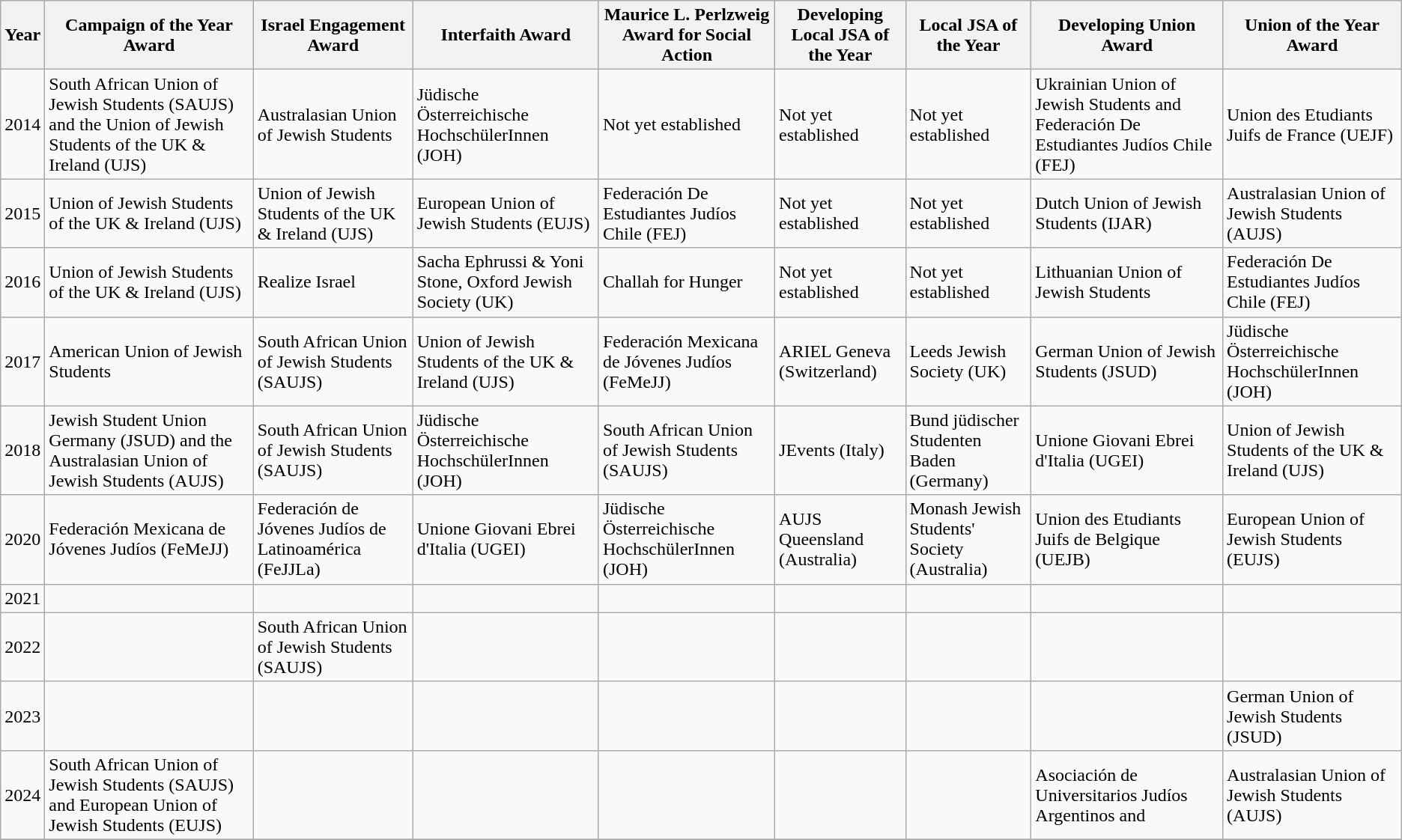<table class="wikitable">
<tr>
<th>Year</th>
<th>Campaign of the Year Award</th>
<th>Israel Engagement Award</th>
<th>Interfaith Award</th>
<th>Maurice L. Perlzweig Award for Social Action</th>
<th>Developing Local JSA of the Year</th>
<th>Local JSA of the Year</th>
<th>Developing Union Award</th>
<th>Union of the Year Award</th>
</tr>
<tr>
<td>2014</td>
<td>South African Union of Jewish Students (SAUJS) and the Union of Jewish Students of the UK & Ireland (UJS)</td>
<td>Australasian Union of Jewish Students</td>
<td>Jüdische Österreichische HochschülerInnen (JOH)</td>
<td>Not yet established</td>
<td>Not yet established</td>
<td>Not yet established</td>
<td>Ukrainian Union of Jewish Students and Federación De Estudiantes Judíos Chile (FEJ)</td>
<td>Union des Etudiants Juifs de France (UEJF)</td>
</tr>
<tr>
<td>2015</td>
<td>Union of Jewish Students of the UK & Ireland (UJS)</td>
<td>Union of Jewish Students of the UK & Ireland (UJS)</td>
<td>European Union of Jewish Students (EUJS)</td>
<td>Federación De Estudiantes Judíos Chile (FEJ)</td>
<td>Not yet established</td>
<td>Not yet established</td>
<td>Dutch Union of Jewish Students (IJAR)</td>
<td>Australasian Union of Jewish Students (AUJS)</td>
</tr>
<tr>
<td>2016</td>
<td>Union of Jewish Students of the UK & Ireland (UJS)</td>
<td>Realize Israel</td>
<td>Sacha Ephrussi & Yoni Stone, Oxford Jewish Society (UK)</td>
<td>Challah for Hunger</td>
<td>Not yet established</td>
<td>Not yet established</td>
<td>Lithuanian Union of Jewish Students</td>
<td>Federación De Estudiantes Judíos Chile (FEJ)</td>
</tr>
<tr>
<td>2017</td>
<td>American Union of Jewish Students</td>
<td>South African Union of Jewish Students (SAUJS)</td>
<td>Union of Jewish Students of the UK & Ireland (UJS)</td>
<td>Federación Mexicana de Jóvenes Judíos (FeMeJJ)</td>
<td>ARIEL Geneva (Switzerland)</td>
<td>Leeds Jewish Society (UK)</td>
<td>German Union of Jewish Students (JSUD)</td>
<td>Jüdische Österreichische HochschülerInnen (JOH)</td>
</tr>
<tr>
<td>2018</td>
<td>Jewish Student Union Germany (JSUD) and the Australasian Union of Jewish Students (AUJS)</td>
<td>South African Union of Jewish Students (SAUJS)</td>
<td>Jüdische Österreichische HochschülerInnen (JOH)</td>
<td>South African Union of Jewish Students (SAUJS)</td>
<td>JEvents (Italy)</td>
<td>Bund jüdischer Studenten Baden (Germany)</td>
<td>Unione Giovani Ebrei d'Italia (UGEI)</td>
<td>Union of Jewish Students of the UK & Ireland (UJS)</td>
</tr>
<tr>
<td>2020</td>
<td>Federación Mexicana de Jóvenes Judíos (FeMeJJ)</td>
<td>Federación de Jóvenes Judíos de Latinoamérica (FeJJLa)</td>
<td>Unione Giovani Ebrei d'Italia (UGEI)</td>
<td>Jüdische Österreichische HochschülerInnen (JOH)</td>
<td>AUJS Queensland (Australia)</td>
<td>Monash Jewish Students' Society (Australia)</td>
<td>Union des Etudiants Juifs de Belgique (UEJB)</td>
<td>European Union of Jewish Students (EUJS)</td>
</tr>
<tr>
<td>2021</td>
<td></td>
<td></td>
<td></td>
<td></td>
<td></td>
<td></td>
<td></td>
<td></td>
</tr>
<tr>
<td>2022</td>
<td></td>
<td>South African Union of Jewish Students (SAUJS)</td>
<td></td>
<td></td>
<td></td>
<td></td>
<td></td>
<td></td>
</tr>
<tr>
<td>2023</td>
<td></td>
<td></td>
<td></td>
<td></td>
<td></td>
<td></td>
<td></td>
<td>German Union of Jewish Students (JSUD)</td>
</tr>
<tr>
<td>2024</td>
<td>South African Union of Jewish Students (SAUJS) and European Union of Jewish Students (EUJS)</td>
<td></td>
<td></td>
<td></td>
<td></td>
<td></td>
<td>Asociación de Universitarios Judíos Argentinos and</td>
<td>Australasian Union of Jewish Students (AUJS)</td>
</tr>
<tr>
</tr>
</table>
